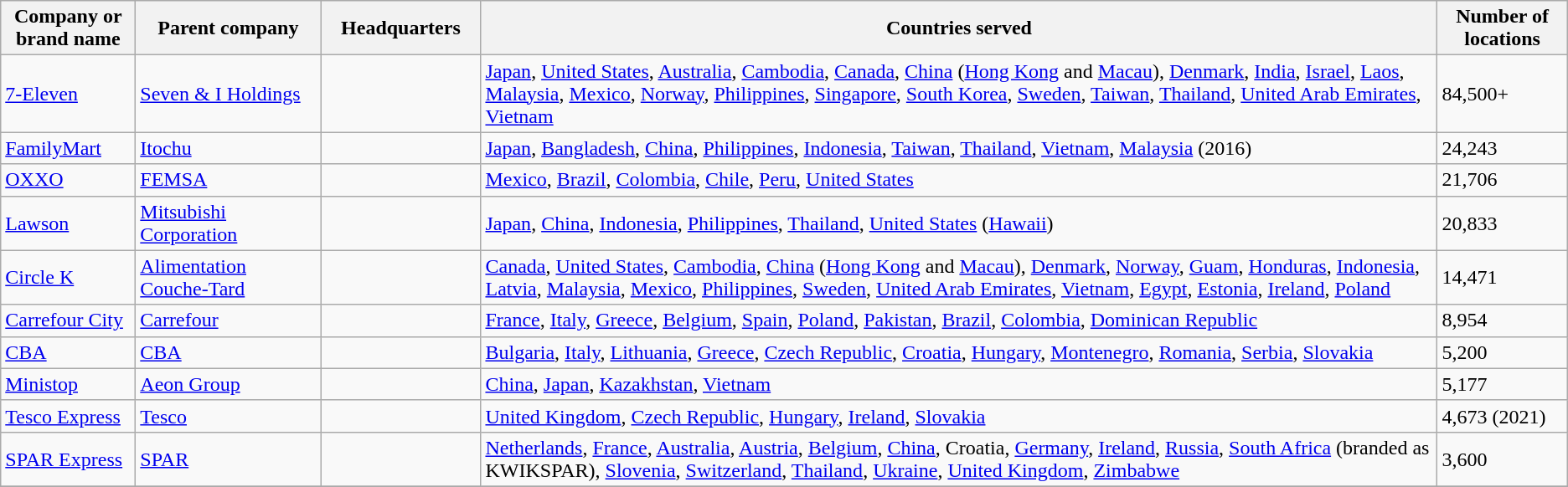<table class="wikitable sortable">
<tr>
<th width=100>Company or<br>brand name</th>
<th width=140>Parent company</th>
<th width=120>Headquarters</th>
<th class="unsortable">Countries served</th>
<th data-sort-type="number">Number of locations</th>
</tr>
<tr>
<td><a href='#'>7-Eleven</a></td>
<td><a href='#'>Seven & I Holdings</a></td>
<td></td>
<td><a href='#'>Japan</a>, <a href='#'>United States</a>, <a href='#'>Australia</a>, <a href='#'>Cambodia</a>, <a href='#'>Canada</a>, <a href='#'>China</a> (<a href='#'>Hong Kong</a> and <a href='#'>Macau</a>), <a href='#'>Denmark</a>, <a href='#'>India</a>, <a href='#'>Israel</a>, <a href='#'>Laos</a>, <a href='#'>Malaysia</a>, <a href='#'>Mexico</a>, <a href='#'>Norway</a>, <a href='#'>Philippines</a>, <a href='#'>Singapore</a>, <a href='#'>South Korea</a>, <a href='#'>Sweden</a>, <a href='#'>Taiwan</a>, <a href='#'>Thailand</a>, <a href='#'>United Arab Emirates</a>, <a href='#'>Vietnam</a></td>
<td>84,500+</td>
</tr>
<tr>
<td><a href='#'>FamilyMart</a></td>
<td><a href='#'>Itochu</a></td>
<td></td>
<td><a href='#'>Japan</a>, <a href='#'>Bangladesh</a>, <a href='#'>China</a>, <a href='#'>Philippines</a>, <a href='#'>Indonesia</a>, <a href='#'>Taiwan</a>, <a href='#'>Thailand</a>, <a href='#'>Vietnam</a>, <a href='#'>Malaysia</a> (2016)</td>
<td>24,243</td>
</tr>
<tr>
<td><a href='#'>OXXO</a></td>
<td><a href='#'>FEMSA</a></td>
<td></td>
<td><a href='#'>Mexico</a>, <a href='#'>Brazil</a>, <a href='#'>Colombia</a>, <a href='#'>Chile</a>, <a href='#'>Peru</a>, <a href='#'>United States</a></td>
<td>21,706</td>
</tr>
<tr>
<td><a href='#'>Lawson</a></td>
<td><a href='#'>Mitsubishi Corporation</a></td>
<td></td>
<td><a href='#'>Japan</a>, <a href='#'>China</a>, <a href='#'>Indonesia</a>, <a href='#'>Philippines</a>, <a href='#'>Thailand</a>, <a href='#'>United States</a> (<a href='#'>Hawaii</a>)</td>
<td>20,833</td>
</tr>
<tr>
<td><a href='#'>Circle K</a></td>
<td><a href='#'>Alimentation Couche-Tard</a></td>
<td></td>
<td><a href='#'>Canada</a>, <a href='#'>United States</a>, <a href='#'>Cambodia</a>, <a href='#'>China</a> (<a href='#'>Hong Kong</a> and <a href='#'>Macau</a>), <a href='#'>Denmark</a>, <a href='#'>Norway</a>, <a href='#'>Guam</a>, <a href='#'>Honduras</a>, <a href='#'>Indonesia</a>, <a href='#'>Latvia</a>, <a href='#'>Malaysia</a>, <a href='#'>Mexico</a>, <a href='#'>Philippines</a>, <a href='#'>Sweden</a>, <a href='#'>United Arab Emirates</a>, <a href='#'>Vietnam</a>, <a href='#'>Egypt</a>, <a href='#'>Estonia</a>, <a href='#'>Ireland</a>, <a href='#'>Poland</a></td>
<td>14,471</td>
</tr>
<tr>
<td><a href='#'>Carrefour City</a></td>
<td><a href='#'>Carrefour</a></td>
<td></td>
<td><a href='#'>France</a>, <a href='#'>Italy</a>, <a href='#'>Greece</a>, <a href='#'>Belgium</a>, <a href='#'>Spain</a>, <a href='#'>Poland</a>, <a href='#'>Pakistan</a>, <a href='#'>Brazil</a>, <a href='#'>Colombia</a>, <a href='#'>Dominican Republic</a></td>
<td>8,954</td>
</tr>
<tr>
<td><a href='#'>CBA</a></td>
<td><a href='#'>CBA</a></td>
<td></td>
<td><a href='#'>Bulgaria</a>, <a href='#'>Italy</a>, <a href='#'>Lithuania</a>, <a href='#'>Greece</a>, <a href='#'>Czech Republic</a>, <a href='#'>Croatia</a>, <a href='#'>Hungary</a>, <a href='#'>Montenegro</a>, <a href='#'>Romania</a>, <a href='#'>Serbia</a>, <a href='#'>Slovakia</a></td>
<td>5,200</td>
</tr>
<tr>
<td><a href='#'>Ministop</a></td>
<td><a href='#'>Aeon Group</a></td>
<td></td>
<td><a href='#'>China</a>, <a href='#'>Japan</a>, <a href='#'>Kazakhstan</a>, <a href='#'>Vietnam</a></td>
<td>5,177</td>
</tr>
<tr>
<td><a href='#'>Tesco Express</a></td>
<td><a href='#'>Tesco</a></td>
<td></td>
<td><a href='#'>United Kingdom</a>, <a href='#'>Czech Republic</a>, <a href='#'>Hungary</a>, <a href='#'>Ireland</a>, <a href='#'>Slovakia</a></td>
<td>4,673 (2021)</td>
</tr>
<tr>
<td><a href='#'>SPAR Express</a></td>
<td><a href='#'>SPAR</a></td>
<td><br></td>
<td><a href='#'>Netherlands</a>, <a href='#'>France</a>, <a href='#'>Australia</a>, <a href='#'>Austria</a>, <a href='#'>Belgium</a>, <a href='#'>China</a>, Croatia, <a href='#'>Germany</a>, <a href='#'>Ireland</a>, <a href='#'>Russia</a>, <a href='#'>South Africa</a> (branded as KWIKSPAR), <a href='#'>Slovenia</a>, <a href='#'>Switzerland</a>, <a href='#'>Thailand</a>, <a href='#'>Ukraine</a>, <a href='#'>United Kingdom</a>, <a href='#'>Zimbabwe</a></td>
<td>3,600</td>
</tr>
<tr>
</tr>
</table>
